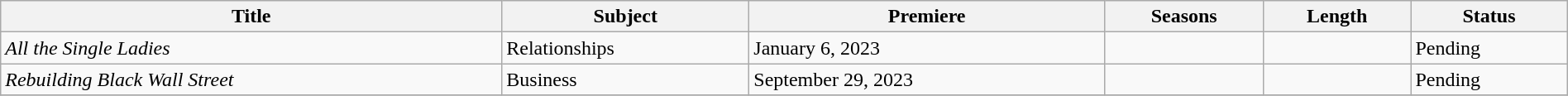<table class="wikitable sortable" style="width:100%;">
<tr>
<th>Title</th>
<th>Subject</th>
<th>Premiere</th>
<th>Seasons</th>
<th>Length</th>
<th>Status</th>
</tr>
<tr>
<td><em>All the Single Ladies</em></td>
<td>Relationships</td>
<td>January 6, 2023</td>
<td></td>
<td></td>
<td>Pending</td>
</tr>
<tr>
<td><em>Rebuilding Black Wall Street</em></td>
<td>Business</td>
<td>September 29, 2023</td>
<td></td>
<td></td>
<td>Pending</td>
</tr>
<tr>
</tr>
</table>
